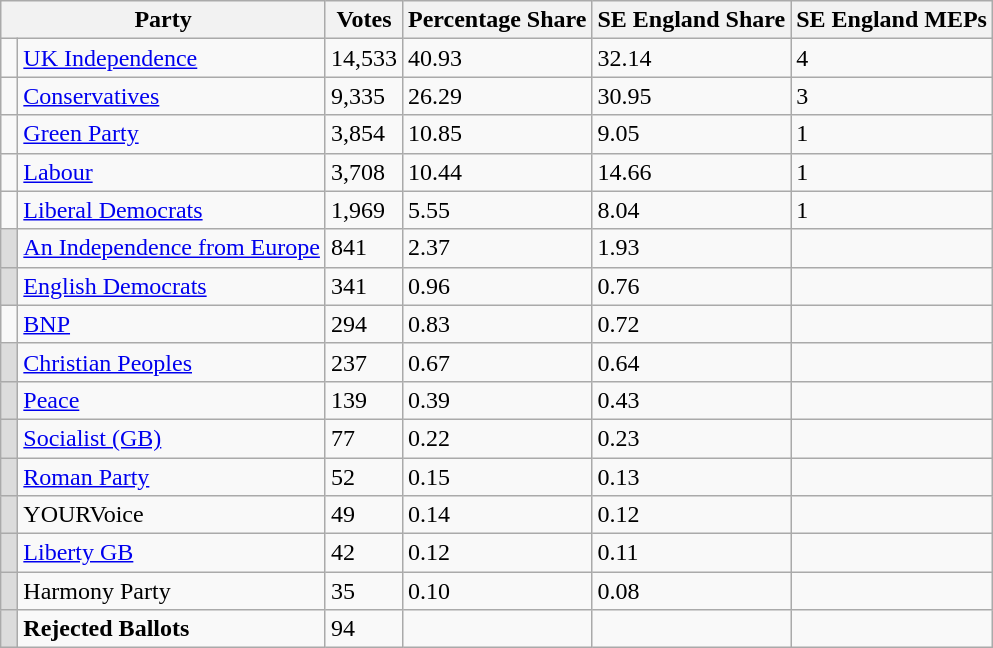<table class="wikitable">
<tr>
<th colspan="2">Party</th>
<th>Votes</th>
<th>Percentage Share</th>
<th>SE England Share</th>
<th>SE England MEPs</th>
</tr>
<tr>
<td></td>
<td><a href='#'>UK Independence</a></td>
<td>14,533</td>
<td>40.93</td>
<td>32.14</td>
<td>4</td>
</tr>
<tr>
<td></td>
<td><a href='#'>Conservatives</a></td>
<td>9,335</td>
<td>26.29</td>
<td>30.95</td>
<td>3</td>
</tr>
<tr>
<td></td>
<td><a href='#'>Green Party</a></td>
<td>3,854</td>
<td>10.85</td>
<td>9.05</td>
<td>1</td>
</tr>
<tr>
<td></td>
<td><a href='#'>Labour</a></td>
<td>3,708</td>
<td>10.44</td>
<td>14.66</td>
<td>1</td>
</tr>
<tr>
<td></td>
<td><a href='#'>Liberal Democrats</a></td>
<td>1,969</td>
<td>5.55</td>
<td>8.04</td>
<td>1</td>
</tr>
<tr>
<td bgcolor="gainsboro"> </td>
<td><a href='#'>An Independence from Europe</a></td>
<td>841</td>
<td>2.37</td>
<td>1.93</td>
<td></td>
</tr>
<tr>
<td bgcolor="gainsboro"> </td>
<td><a href='#'>English Democrats</a></td>
<td>341</td>
<td>0.96</td>
<td>0.76</td>
<td></td>
</tr>
<tr>
<td></td>
<td><a href='#'>BNP</a></td>
<td>294</td>
<td>0.83</td>
<td>0.72</td>
<td></td>
</tr>
<tr>
<td bgcolor="gainsboro"> </td>
<td><a href='#'>Christian Peoples</a></td>
<td>237</td>
<td>0.67</td>
<td>0.64</td>
<td></td>
</tr>
<tr>
<td bgcolor="gainsboro"> </td>
<td><a href='#'>Peace</a></td>
<td>139</td>
<td>0.39</td>
<td>0.43</td>
<td></td>
</tr>
<tr>
<td bgcolor="gainsboro"> </td>
<td><a href='#'>Socialist (GB)</a></td>
<td>77</td>
<td>0.22</td>
<td>0.23</td>
<td></td>
</tr>
<tr>
<td bgcolor="gainsboro"> </td>
<td><a href='#'>Roman Party</a></td>
<td>52</td>
<td>0.15</td>
<td>0.13</td>
<td></td>
</tr>
<tr>
<td bgcolor="gainsboro"> </td>
<td>YOURVoice</td>
<td>49</td>
<td>0.14</td>
<td>0.12</td>
<td></td>
</tr>
<tr>
<td bgcolor="gainsboro"> </td>
<td><a href='#'>Liberty GB</a></td>
<td>42</td>
<td>0.12</td>
<td>0.11</td>
<td></td>
</tr>
<tr>
<td bgcolor="gainsboro"> </td>
<td>Harmony Party</td>
<td>35</td>
<td>0.10</td>
<td>0.08</td>
<td></td>
</tr>
<tr>
<td bgcolor="gainsboro"> </td>
<td><strong>Rejected Ballots</strong></td>
<td>94</td>
<td></td>
<td></td>
<td></td>
</tr>
</table>
